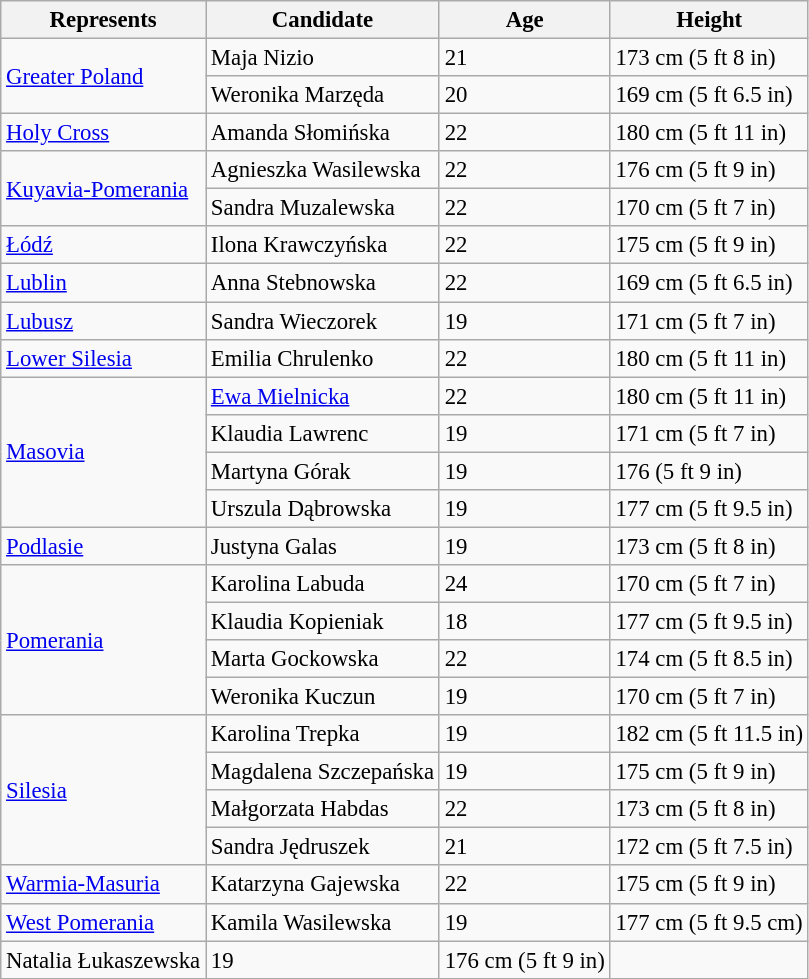<table class="wikitable sortable" style="font-size: 95%;">
<tr>
<th>Represents</th>
<th>Candidate</th>
<th>Age</th>
<th>Height</th>
</tr>
<tr>
<td rowspan="2"><a href='#'>Greater Poland</a></td>
<td>Maja Nizio</td>
<td>21</td>
<td>173 cm (5 ft 8 in)</td>
</tr>
<tr>
<td>Weronika Marzęda</td>
<td>20</td>
<td>169 cm (5 ft 6.5 in)</td>
</tr>
<tr>
<td><a href='#'>Holy Cross</a></td>
<td>Amanda Słomińska</td>
<td>22</td>
<td>180 cm (5 ft 11 in)</td>
</tr>
<tr>
<td rowspan="2"><a href='#'>Kuyavia-Pomerania</a></td>
<td>Agnieszka Wasilewska</td>
<td>22</td>
<td>176 cm (5 ft 9 in)</td>
</tr>
<tr>
<td>Sandra Muzalewska</td>
<td>22</td>
<td>170 cm (5 ft 7 in)</td>
</tr>
<tr>
<td><a href='#'>Łódź</a></td>
<td>Ilona Krawczyńska</td>
<td>22</td>
<td>175 cm (5 ft 9 in)</td>
</tr>
<tr>
<td><a href='#'>Lublin</a></td>
<td>Anna Stebnowska</td>
<td>22</td>
<td>169 cm (5 ft 6.5 in)</td>
</tr>
<tr>
<td><a href='#'>Lubusz</a></td>
<td>Sandra Wieczorek</td>
<td>19</td>
<td>171 cm (5 ft 7 in)</td>
</tr>
<tr>
<td><a href='#'>Lower Silesia</a></td>
<td>Emilia Chrulenko</td>
<td>22</td>
<td>180 cm (5 ft 11 in)</td>
</tr>
<tr>
<td rowspan="4"><a href='#'>Masovia</a></td>
<td><a href='#'>Ewa Mielnicka</a></td>
<td>22</td>
<td>180 cm (5 ft 11 in)</td>
</tr>
<tr>
<td>Klaudia Lawrenc</td>
<td>19</td>
<td>171 cm (5 ft 7 in)</td>
</tr>
<tr>
<td>Martyna Górak</td>
<td>19</td>
<td>176 (5 ft 9 in)</td>
</tr>
<tr>
<td>Urszula Dąbrowska</td>
<td>19</td>
<td>177 cm (5 ft 9.5 in)</td>
</tr>
<tr>
<td><a href='#'>Podlasie</a></td>
<td>Justyna Galas</td>
<td>19</td>
<td>173 cm (5 ft 8 in)</td>
</tr>
<tr>
<td rowspan="4"><a href='#'>Pomerania</a></td>
<td>Karolina Labuda</td>
<td>24</td>
<td>170 cm (5 ft 7 in)</td>
</tr>
<tr>
<td>Klaudia Kopieniak</td>
<td>18</td>
<td>177 cm (5 ft 9.5 in)</td>
</tr>
<tr>
<td>Marta Gockowska</td>
<td>22</td>
<td>174 cm (5 ft 8.5 in)</td>
</tr>
<tr>
<td>Weronika Kuczun</td>
<td>19</td>
<td>170 cm (5 ft 7 in)</td>
</tr>
<tr>
<td rowspan="4"><a href='#'>Silesia</a></td>
<td>Karolina Trepka</td>
<td>19</td>
<td>182 cm (5 ft 11.5 in)</td>
</tr>
<tr>
<td>Magdalena Szczepańska</td>
<td>19</td>
<td>175 cm (5 ft 9 in)</td>
</tr>
<tr>
<td>Małgorzata Habdas</td>
<td>22</td>
<td>173 cm (5 ft 8 in)</td>
</tr>
<tr>
<td>Sandra Jędruszek</td>
<td>21</td>
<td>172 cm (5 ft 7.5 in)</td>
</tr>
<tr>
<td><a href='#'>Warmia-Masuria</a></td>
<td>Katarzyna Gajewska</td>
<td>22</td>
<td>175 cm (5 ft 9 in)</td>
</tr>
<tr>
<td><a href='#'>West Pomerania</a></td>
<td>Kamila Wasilewska</td>
<td>19</td>
<td>177 cm (5 ft 9.5 cm)</td>
</tr>
<tr>
<td>Natalia Łukaszewska</td>
<td>19</td>
<td>176 cm (5 ft 9 in)</td>
</tr>
<tr>
</tr>
</table>
